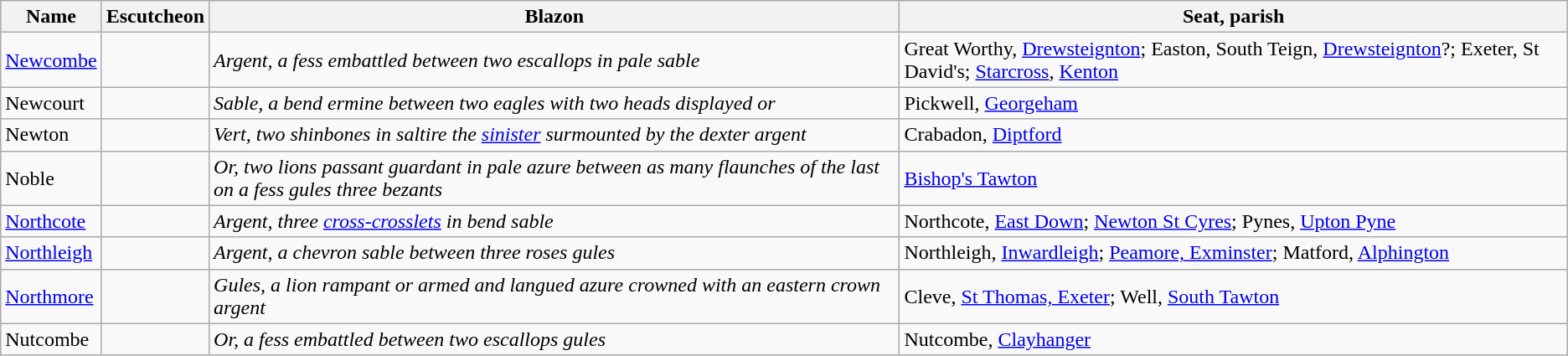<table class="wikitable">
<tr>
<th>Name</th>
<th>Escutcheon</th>
<th>Blazon</th>
<th>Seat, parish</th>
</tr>
<tr>
<td><a href='#'>Newcombe</a></td>
<td></td>
<td><em>Argent, a fess embattled between two escallops in pale sable</em></td>
<td>Great Worthy, <a href='#'>Drewsteignton</a>; Easton, South Teign, <a href='#'>Drewsteignton</a>?; Exeter, St David's; <a href='#'>Starcross</a>, <a href='#'>Kenton</a></td>
</tr>
<tr>
<td>Newcourt</td>
<td></td>
<td><em>Sable, a bend ermine between two eagles with two heads displayed or</em></td>
<td>Pickwell, <a href='#'>Georgeham</a></td>
</tr>
<tr>
<td>Newton</td>
<td></td>
<td><em>Vert, two shinbones in saltire the <a href='#'>sinister</a> surmounted by the dexter argent</em></td>
<td>Crabadon, <a href='#'>Diptford</a></td>
</tr>
<tr>
<td>Noble</td>
<td></td>
<td><em>Or, two lions passant guardant in pale azure between as many flaunches of the last on a fess gules three bezants</em></td>
<td><a href='#'>Bishop's Tawton</a></td>
</tr>
<tr>
<td><a href='#'>Northcote</a></td>
<td></td>
<td><em>Argent, three <a href='#'>cross-crosslets</a> in bend sable</em></td>
<td>Northcote, <a href='#'>East Down</a>; <a href='#'>Newton St Cyres</a>; Pynes, <a href='#'>Upton Pyne</a></td>
</tr>
<tr>
<td><a href='#'>Northleigh</a></td>
<td></td>
<td><em>Argent, a chevron sable between three roses gules</em></td>
<td>Northleigh, <a href='#'>Inwardleigh</a>; <a href='#'>Peamore, Exminster</a>; Matford, <a href='#'>Alphington</a></td>
</tr>
<tr>
<td><a href='#'>Northmore</a></td>
<td></td>
<td><em>Gules, a lion rampant or armed and langued azure crowned with an eastern crown argent</em></td>
<td>Cleve, <a href='#'>St Thomas, Exeter</a>; Well, <a href='#'>South Tawton</a></td>
</tr>
<tr>
<td>Nutcombe</td>
<td></td>
<td><em>Or, a fess embattled between two escallops gules</em></td>
<td>Nutcombe, <a href='#'>Clayhanger</a></td>
</tr>
</table>
